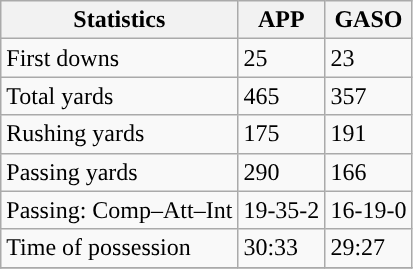<table class="wikitable" style="float: left;">
<tr>
<th>Statistics</th>
<th>APP</th>
<th>GASO</th>
</tr>
<tr>
<td>First downs</td>
<td>25</td>
<td>23</td>
</tr>
<tr>
<td>Total yards</td>
<td>465</td>
<td>357</td>
</tr>
<tr>
<td>Rushing yards</td>
<td>175</td>
<td>191</td>
</tr>
<tr>
<td>Passing yards</td>
<td>290</td>
<td>166</td>
</tr>
<tr>
<td>Passing: Comp–Att–Int</td>
<td>19-35-2</td>
<td>16-19-0</td>
</tr>
<tr>
<td>Time of possession</td>
<td>30:33</td>
<td>29:27</td>
</tr>
<tr>
</tr>
</table>
